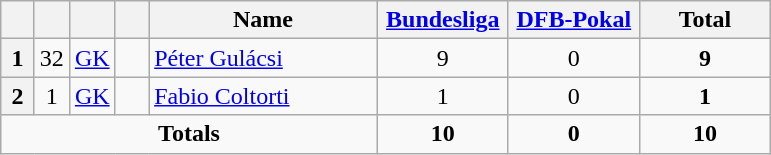<table class="wikitable" style="text-align:center">
<tr>
<th width=15></th>
<th width=15></th>
<th width=15></th>
<th width=15></th>
<th width=145>Name</th>
<th width=80><strong><a href='#'>Bundesliga</a></strong></th>
<th width=80><strong><a href='#'>DFB-Pokal</a></strong></th>
<th width=80>Total</th>
</tr>
<tr>
<th><strong>1</strong></th>
<td>32</td>
<td><a href='#'>GK</a></td>
<td></td>
<td align=left><a href='#'>Péter Gulácsi</a></td>
<td>9</td>
<td>0</td>
<td><strong>9</strong></td>
</tr>
<tr>
<th><strong>2</strong></th>
<td>1</td>
<td><a href='#'>GK</a></td>
<td></td>
<td align=left><a href='#'>Fabio Coltorti</a></td>
<td>1</td>
<td>0</td>
<td><strong>1</strong></td>
</tr>
<tr>
<td colspan=5><strong>Totals</strong></td>
<td><strong>10</strong></td>
<td><strong>0</strong></td>
<td><strong>10</strong></td>
</tr>
</table>
